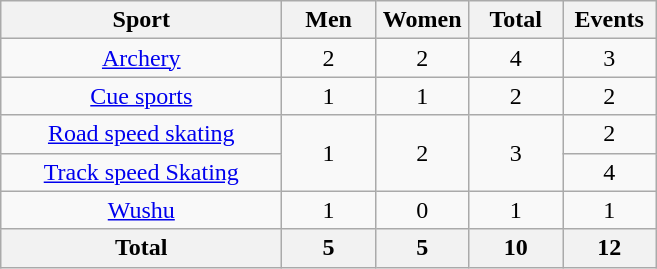<table class="wikitable sortable" style="text-align:center;">
<tr>
<th width=180>Sport</th>
<th width=55>Men</th>
<th width=55>Women</th>
<th width=55>Total</th>
<th width=55>Events</th>
</tr>
<tr>
<td><a href='#'>Archery</a></td>
<td>2</td>
<td>2</td>
<td>4</td>
<td>3</td>
</tr>
<tr>
<td><a href='#'>Cue sports</a></td>
<td>1</td>
<td>1</td>
<td>2</td>
<td>2</td>
</tr>
<tr>
<td><a href='#'>Road speed skating</a></td>
<td rowspan="2">1</td>
<td rowspan="2">2</td>
<td rowspan="2">3</td>
<td>2</td>
</tr>
<tr>
<td><a href='#'>Track speed Skating</a></td>
<td>4</td>
</tr>
<tr>
<td><a href='#'>Wushu</a></td>
<td>1</td>
<td>0</td>
<td>1</td>
<td>1</td>
</tr>
<tr>
<th>Total</th>
<th>5</th>
<th>5</th>
<th>10</th>
<th>12</th>
</tr>
</table>
